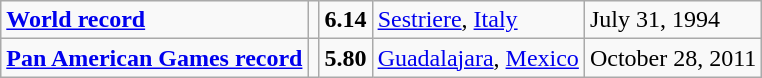<table class="wikitable">
<tr>
<td><strong><a href='#'>World record</a></strong></td>
<td></td>
<td><strong>6.14</strong></td>
<td><a href='#'>Sestriere</a>, <a href='#'>Italy</a></td>
<td>July 31, 1994</td>
</tr>
<tr>
<td><strong><a href='#'>Pan American Games record</a></strong></td>
<td></td>
<td><strong>5.80</strong></td>
<td><a href='#'>Guadalajara</a>, <a href='#'>Mexico</a></td>
<td>October 28, 2011</td>
</tr>
</table>
